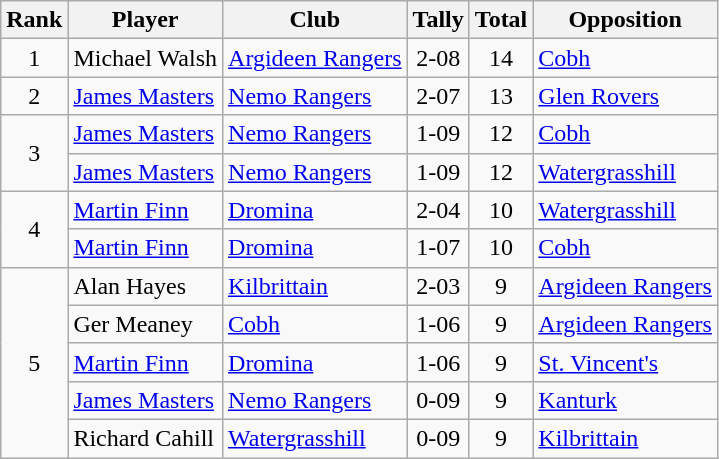<table class="wikitable">
<tr>
<th>Rank</th>
<th>Player</th>
<th>Club</th>
<th>Tally</th>
<th>Total</th>
<th>Opposition</th>
</tr>
<tr>
<td rowspan="1" style="text-align:center;">1</td>
<td>Michael Walsh</td>
<td><a href='#'>Argideen Rangers</a></td>
<td align=center>2-08</td>
<td align=center>14</td>
<td><a href='#'>Cobh</a></td>
</tr>
<tr>
<td rowspan="1" style="text-align:center;">2</td>
<td><a href='#'>James Masters</a></td>
<td><a href='#'>Nemo Rangers</a></td>
<td align=center>2-07</td>
<td align=center>13</td>
<td><a href='#'>Glen Rovers</a></td>
</tr>
<tr>
<td rowspan="2" style="text-align:center;">3</td>
<td><a href='#'>James Masters</a></td>
<td><a href='#'>Nemo Rangers</a></td>
<td align=center>1-09</td>
<td align=center>12</td>
<td><a href='#'>Cobh</a></td>
</tr>
<tr>
<td><a href='#'>James Masters</a></td>
<td><a href='#'>Nemo Rangers</a></td>
<td align=center>1-09</td>
<td align=center>12</td>
<td><a href='#'>Watergrasshill</a></td>
</tr>
<tr>
<td rowspan="2" style="text-align:center;">4</td>
<td><a href='#'>Martin Finn</a></td>
<td><a href='#'>Dromina</a></td>
<td align=center>2-04</td>
<td align=center>10</td>
<td><a href='#'>Watergrasshill</a></td>
</tr>
<tr>
<td><a href='#'>Martin Finn</a></td>
<td><a href='#'>Dromina</a></td>
<td align=center>1-07</td>
<td align=center>10</td>
<td><a href='#'>Cobh</a></td>
</tr>
<tr>
<td rowspan="5" style="text-align:center;">5</td>
<td>Alan Hayes</td>
<td><a href='#'>Kilbrittain</a></td>
<td align=center>2-03</td>
<td align=center>9</td>
<td><a href='#'>Argideen Rangers</a></td>
</tr>
<tr>
<td>Ger Meaney</td>
<td><a href='#'>Cobh</a></td>
<td align=center>1-06</td>
<td align=center>9</td>
<td><a href='#'>Argideen Rangers</a></td>
</tr>
<tr>
<td><a href='#'>Martin Finn</a></td>
<td><a href='#'>Dromina</a></td>
<td align=center>1-06</td>
<td align=center>9</td>
<td><a href='#'>St. Vincent's</a></td>
</tr>
<tr>
<td><a href='#'>James Masters</a></td>
<td><a href='#'>Nemo Rangers</a></td>
<td align=center>0-09</td>
<td align=center>9</td>
<td><a href='#'>Kanturk</a></td>
</tr>
<tr>
<td>Richard Cahill</td>
<td><a href='#'>Watergrasshill</a></td>
<td align=center>0-09</td>
<td align=center>9</td>
<td><a href='#'>Kilbrittain</a></td>
</tr>
</table>
